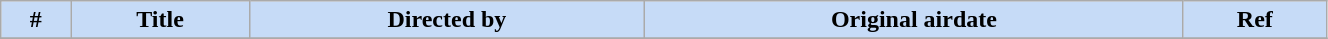<table class="wikitable plainrowheaders" style="width:70%;">
<tr style="color:black">
<th style="background: #c6dbf7">#</th>
<th style="background: #c6dbf7">Title</th>
<th style="background: #c6dbf7">Directed by</th>
<th style="background: #c6dbf7">Original airdate</th>
<th style="background: #c6dbf7">Ref</th>
</tr>
<tr>
</tr>
</table>
